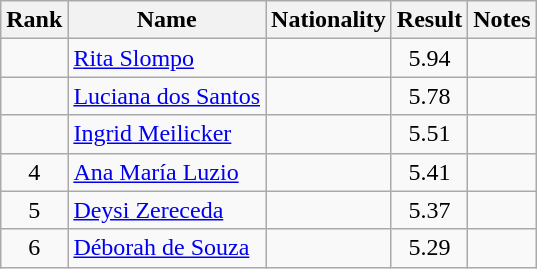<table class="wikitable sortable" style="text-align:center">
<tr>
<th>Rank</th>
<th>Name</th>
<th>Nationality</th>
<th>Result</th>
<th>Notes</th>
</tr>
<tr>
<td></td>
<td align=left><a href='#'>Rita Slompo</a></td>
<td align=left></td>
<td>5.94</td>
<td></td>
</tr>
<tr>
<td></td>
<td align=left><a href='#'>Luciana dos Santos</a></td>
<td align=left></td>
<td>5.78</td>
<td></td>
</tr>
<tr>
<td></td>
<td align=left><a href='#'>Ingrid Meilicker</a></td>
<td align=left></td>
<td>5.51</td>
<td></td>
</tr>
<tr>
<td>4</td>
<td align=left><a href='#'>Ana María Luzio</a></td>
<td align=left></td>
<td>5.41</td>
<td></td>
</tr>
<tr>
<td>5</td>
<td align=left><a href='#'>Deysi Zereceda</a></td>
<td align=left></td>
<td>5.37</td>
<td></td>
</tr>
<tr>
<td>6</td>
<td align=left><a href='#'>Déborah de Souza</a></td>
<td align=left></td>
<td>5.29</td>
<td></td>
</tr>
</table>
